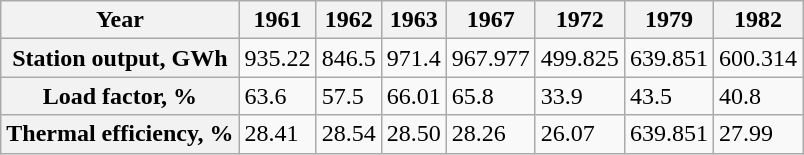<table class="wikitable">
<tr>
<th>Year</th>
<th>1961</th>
<th>1962</th>
<th>1963</th>
<th>1967</th>
<th>1972</th>
<th>1979</th>
<th>1982</th>
</tr>
<tr>
<th>Station output, GWh</th>
<td>935.22</td>
<td>846.5</td>
<td>971.4</td>
<td>967.977</td>
<td>499.825</td>
<td>639.851</td>
<td>600.314</td>
</tr>
<tr>
<th>Load factor, %</th>
<td>63.6</td>
<td>57.5</td>
<td>66.01</td>
<td>65.8</td>
<td>33.9</td>
<td>43.5</td>
<td>40.8</td>
</tr>
<tr>
<th>Thermal efficiency, %</th>
<td>28.41</td>
<td>28.54</td>
<td>28.50</td>
<td>28.26</td>
<td>26.07</td>
<td>639.851</td>
<td>27.99</td>
</tr>
</table>
